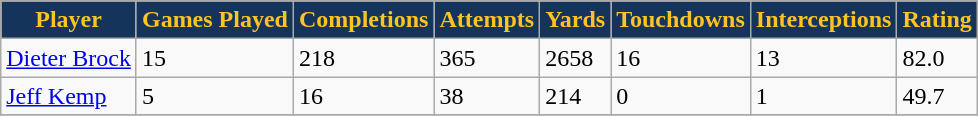<table class="wikitable">
<tr align="center"  style="background:#14345B;color:#ffc322;">
<td><strong>Player</strong></td>
<td><strong>Games Played</strong></td>
<td><strong>Completions</strong></td>
<td><strong>Attempts</strong></td>
<td><strong>Yards</strong></td>
<td><strong>Touchdowns</strong></td>
<td><strong>Interceptions</strong></td>
<td><strong>Rating</strong></td>
</tr>
<tr>
<td><a href='#'>Dieter Brock</a></td>
<td>15</td>
<td>218</td>
<td>365</td>
<td>2658</td>
<td>16</td>
<td>13</td>
<td>82.0</td>
</tr>
<tr>
<td><a href='#'>Jeff Kemp</a></td>
<td>5</td>
<td>16</td>
<td>38</td>
<td>214</td>
<td>0</td>
<td>1</td>
<td>49.7</td>
</tr>
<tr>
</tr>
</table>
